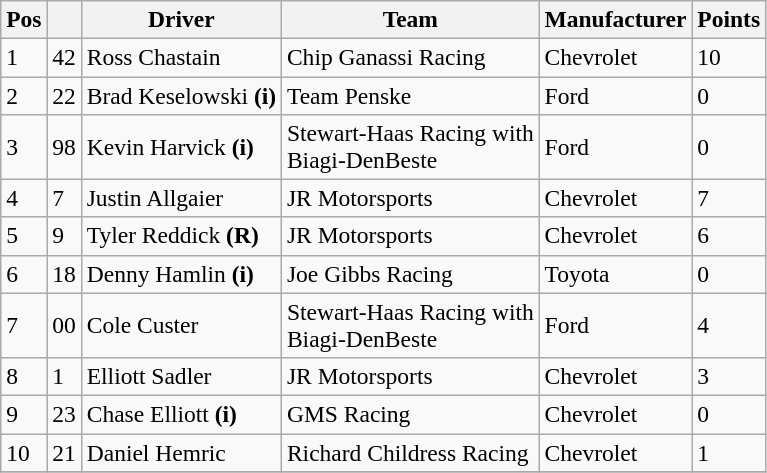<table class="wikitable" style="font-size:98%">
<tr>
<th>Pos</th>
<th></th>
<th>Driver</th>
<th>Team</th>
<th>Manufacturer</th>
<th>Points</th>
</tr>
<tr>
<td>1</td>
<td>42</td>
<td>Ross Chastain</td>
<td>Chip Ganassi Racing</td>
<td>Chevrolet</td>
<td>10</td>
</tr>
<tr>
<td>2</td>
<td>22</td>
<td>Brad Keselowski <strong>(i)</strong></td>
<td>Team Penske</td>
<td>Ford</td>
<td>0</td>
</tr>
<tr>
<td>3</td>
<td>98</td>
<td>Kevin Harvick <strong>(i)</strong></td>
<td>Stewart-Haas Racing with <br> Biagi-DenBeste</td>
<td>Ford</td>
<td>0</td>
</tr>
<tr>
<td>4</td>
<td>7</td>
<td>Justin Allgaier</td>
<td>JR Motorsports</td>
<td>Chevrolet</td>
<td>7</td>
</tr>
<tr>
<td>5</td>
<td>9</td>
<td>Tyler Reddick <strong>(R)</strong></td>
<td>JR Motorsports</td>
<td>Chevrolet</td>
<td>6</td>
</tr>
<tr>
<td>6</td>
<td>18</td>
<td>Denny Hamlin <strong>(i)</strong></td>
<td>Joe Gibbs Racing</td>
<td>Toyota</td>
<td>0</td>
</tr>
<tr>
<td>7</td>
<td>00</td>
<td>Cole Custer</td>
<td>Stewart-Haas Racing with <br> Biagi-DenBeste</td>
<td>Ford</td>
<td>4</td>
</tr>
<tr>
<td>8</td>
<td>1</td>
<td>Elliott Sadler</td>
<td>JR Motorsports</td>
<td>Chevrolet</td>
<td>3</td>
</tr>
<tr>
<td>9</td>
<td>23</td>
<td>Chase Elliott <strong>(i)</strong></td>
<td>GMS Racing</td>
<td>Chevrolet</td>
<td>0</td>
</tr>
<tr>
<td>10</td>
<td>21</td>
<td>Daniel Hemric</td>
<td>Richard Childress Racing</td>
<td>Chevrolet</td>
<td>1</td>
</tr>
<tr>
</tr>
</table>
